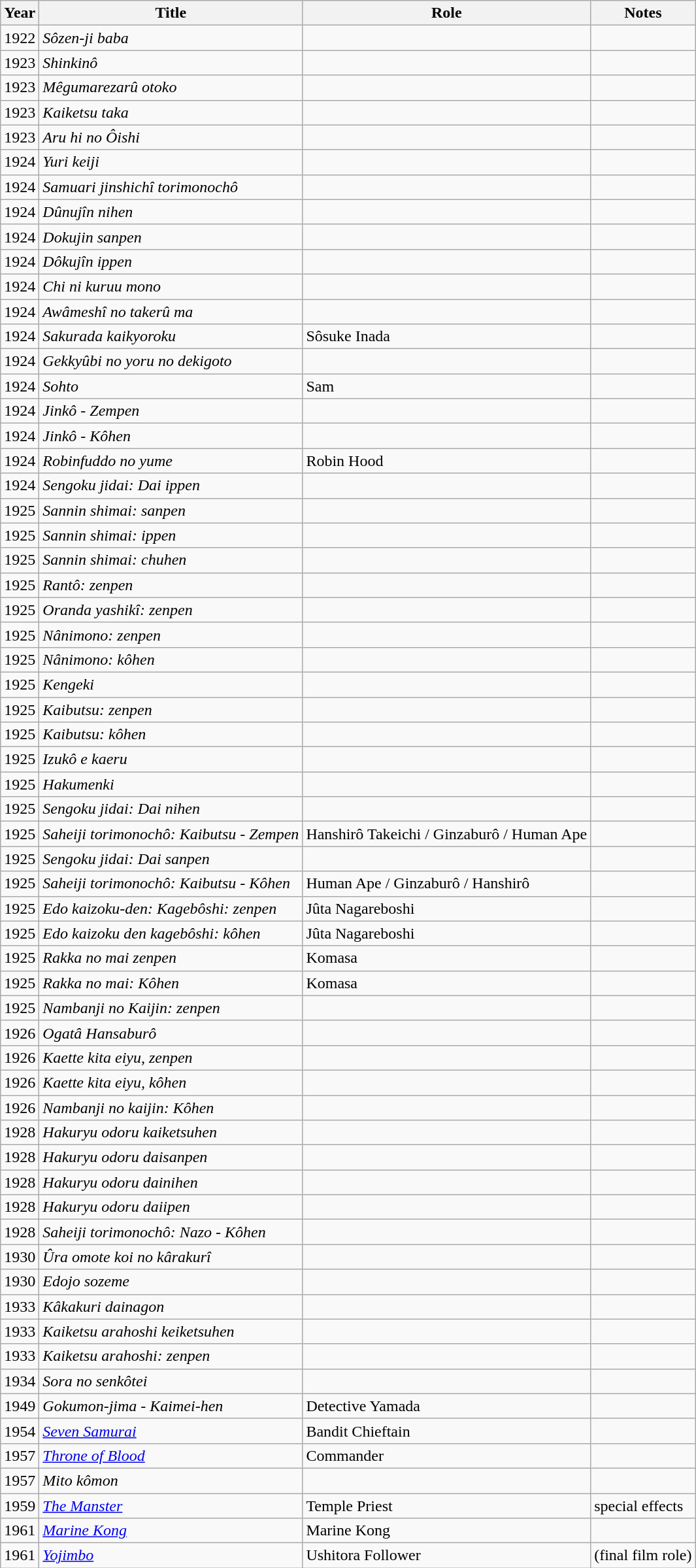<table class="wikitable sortable">
<tr>
<th>Year</th>
<th>Title</th>
<th>Role</th>
<th class="unsortable">Notes</th>
</tr>
<tr>
<td>1922</td>
<td><em>Sôzen-ji baba</em></td>
<td></td>
<td></td>
</tr>
<tr>
<td>1923</td>
<td><em>Shinkinô</em></td>
<td></td>
<td></td>
</tr>
<tr>
<td>1923</td>
<td><em>Mêgumarezarû otoko</em></td>
<td></td>
<td></td>
</tr>
<tr>
<td>1923</td>
<td><em>Kaiketsu taka</em></td>
<td></td>
<td></td>
</tr>
<tr>
<td>1923</td>
<td><em>Aru hi no Ôishi</em></td>
<td></td>
<td></td>
</tr>
<tr>
<td>1924</td>
<td><em>Yuri keiji</em></td>
<td></td>
<td></td>
</tr>
<tr>
<td>1924</td>
<td><em>Samuari jinshichî torimonochô</em></td>
<td></td>
<td></td>
</tr>
<tr>
<td>1924</td>
<td><em>Dûnujîn nihen</em></td>
<td></td>
<td></td>
</tr>
<tr>
<td>1924</td>
<td><em>Dokujin sanpen</em></td>
<td></td>
<td></td>
</tr>
<tr>
<td>1924</td>
<td><em>Dôkujîn ippen</em></td>
<td></td>
<td></td>
</tr>
<tr>
<td>1924</td>
<td><em>Chi ni kuruu mono</em></td>
<td></td>
<td></td>
</tr>
<tr>
<td>1924</td>
<td><em>Awâmeshî no takerû ma</em></td>
<td></td>
<td></td>
</tr>
<tr>
<td>1924</td>
<td><em>Sakurada kaikyoroku</em></td>
<td>Sôsuke Inada</td>
<td></td>
</tr>
<tr>
<td>1924</td>
<td><em>Gekkyûbi no yoru no dekigoto</em></td>
<td></td>
<td></td>
</tr>
<tr>
<td>1924</td>
<td><em>Sohto</em></td>
<td>Sam</td>
<td></td>
</tr>
<tr>
<td>1924</td>
<td><em>Jinkô - Zempen</em></td>
<td></td>
<td></td>
</tr>
<tr>
<td>1924</td>
<td><em>Jinkô - Kôhen</em></td>
<td></td>
<td></td>
</tr>
<tr>
<td>1924</td>
<td><em>Robinfuddo no yume</em></td>
<td>Robin Hood</td>
<td></td>
</tr>
<tr>
<td>1924</td>
<td><em>Sengoku jidai: Dai ippen</em></td>
<td></td>
<td></td>
</tr>
<tr>
<td>1925</td>
<td><em>Sannin shimai: sanpen</em></td>
<td></td>
<td></td>
</tr>
<tr>
<td>1925</td>
<td><em>Sannin shimai: ippen</em></td>
<td></td>
<td></td>
</tr>
<tr>
<td>1925</td>
<td><em>Sannin shimai: chuhen</em></td>
<td></td>
<td></td>
</tr>
<tr>
<td>1925</td>
<td><em>Rantô: zenpen</em></td>
<td></td>
<td></td>
</tr>
<tr>
<td>1925</td>
<td><em>Oranda yashikî: zenpen</em></td>
<td></td>
<td></td>
</tr>
<tr>
<td>1925</td>
<td><em>Nânimono: zenpen</em></td>
<td></td>
<td></td>
</tr>
<tr>
<td>1925</td>
<td><em>Nânimono: kôhen</em></td>
<td></td>
<td></td>
</tr>
<tr>
<td>1925</td>
<td><em>Kengeki</em></td>
<td></td>
<td></td>
</tr>
<tr>
<td>1925</td>
<td><em>Kaibutsu: zenpen</em></td>
<td></td>
<td></td>
</tr>
<tr>
<td>1925</td>
<td><em>Kaibutsu: kôhen</em></td>
<td></td>
<td></td>
</tr>
<tr>
<td>1925</td>
<td><em>Izukô e kaeru</em></td>
<td></td>
<td></td>
</tr>
<tr>
<td>1925</td>
<td><em>Hakumenki</em></td>
<td></td>
<td></td>
</tr>
<tr>
<td>1925</td>
<td><em>Sengoku jidai: Dai nihen</em></td>
<td></td>
<td></td>
</tr>
<tr>
<td>1925</td>
<td><em>Saheiji torimonochô: Kaibutsu - Zempen</em></td>
<td>Hanshirô Takeichi / Ginzaburô / Human Ape</td>
<td></td>
</tr>
<tr>
<td>1925</td>
<td><em>Sengoku jidai: Dai sanpen</em></td>
<td></td>
<td></td>
</tr>
<tr>
<td>1925</td>
<td><em>Saheiji torimonochô: Kaibutsu - Kôhen</em></td>
<td>Human Ape / Ginzaburô / Hanshirô</td>
<td></td>
</tr>
<tr>
<td>1925</td>
<td><em>Edo kaizoku-den: Kagebôshi: zenpen</em></td>
<td>Jûta Nagareboshi</td>
<td></td>
</tr>
<tr>
<td>1925</td>
<td><em>Edo kaizoku den kagebôshi: kôhen</em></td>
<td>Jûta Nagareboshi</td>
<td></td>
</tr>
<tr>
<td>1925</td>
<td><em>Rakka no mai zenpen</em></td>
<td>Komasa</td>
<td></td>
</tr>
<tr>
<td>1925</td>
<td><em>Rakka no mai: Kôhen</em></td>
<td>Komasa</td>
<td></td>
</tr>
<tr>
<td>1925</td>
<td><em>Nambanji no Kaijin: zenpen</em></td>
<td></td>
<td></td>
</tr>
<tr>
<td>1926</td>
<td><em>Ogatâ Hansaburô</em></td>
<td></td>
<td></td>
</tr>
<tr>
<td>1926</td>
<td><em>Kaette kita eiyu, zenpen</em></td>
<td></td>
<td></td>
</tr>
<tr>
<td>1926</td>
<td><em>Kaette kita eiyu, kôhen</em></td>
<td></td>
<td></td>
</tr>
<tr>
<td>1926</td>
<td><em>Nambanji no kaijin: Kôhen</em></td>
<td></td>
<td></td>
</tr>
<tr>
<td>1928</td>
<td><em>Hakuryu odoru kaiketsuhen</em></td>
<td></td>
<td></td>
</tr>
<tr>
<td>1928</td>
<td><em>Hakuryu odoru daisanpen</em></td>
<td></td>
<td></td>
</tr>
<tr>
<td>1928</td>
<td><em>Hakuryu odoru dainihen</em></td>
<td></td>
<td></td>
</tr>
<tr>
<td>1928</td>
<td><em>Hakuryu odoru daiipen</em></td>
<td></td>
<td></td>
</tr>
<tr>
<td>1928</td>
<td><em>Saheiji torimonochô: Nazo - Kôhen</em></td>
<td></td>
<td></td>
</tr>
<tr>
<td>1930</td>
<td><em>Ûra omote koi no kârakurî</em></td>
<td></td>
<td></td>
</tr>
<tr>
<td>1930</td>
<td><em>Edojo sozeme</em></td>
<td></td>
<td></td>
</tr>
<tr>
<td>1933</td>
<td><em>Kâkakuri dainagon</em></td>
<td></td>
<td></td>
</tr>
<tr>
<td>1933</td>
<td><em>Kaiketsu arahoshi keiketsuhen</em></td>
<td></td>
<td></td>
</tr>
<tr>
<td>1933</td>
<td><em>Kaiketsu arahoshi: zenpen</em></td>
<td></td>
<td></td>
</tr>
<tr>
<td>1934</td>
<td><em>Sora no senkôtei</em></td>
<td></td>
<td></td>
</tr>
<tr>
<td>1949</td>
<td><em>Gokumon-jima - Kaimei-hen</em></td>
<td>Detective Yamada</td>
<td></td>
</tr>
<tr>
<td>1954</td>
<td><em><a href='#'>Seven Samurai</a></em></td>
<td>Bandit Chieftain</td>
<td></td>
</tr>
<tr>
<td>1957</td>
<td><em><a href='#'>Throne of Blood </a></em></td>
<td>Commander</td>
<td></td>
</tr>
<tr>
<td>1957</td>
<td><em>Mito kômon</em></td>
<td></td>
<td></td>
</tr>
<tr>
<td>1959</td>
<td><em><a href='#'>The Manster</a></em></td>
<td>Temple Priest</td>
<td>special effects</td>
</tr>
<tr>
<td>1961</td>
<td><em><a href='#'>Marine Kong</a></em></td>
<td>Marine Kong</td>
<td></td>
</tr>
<tr>
<td>1961</td>
<td><em><a href='#'>Yojimbo</a></em></td>
<td>Ushitora Follower</td>
<td>(final film role)</td>
</tr>
</table>
